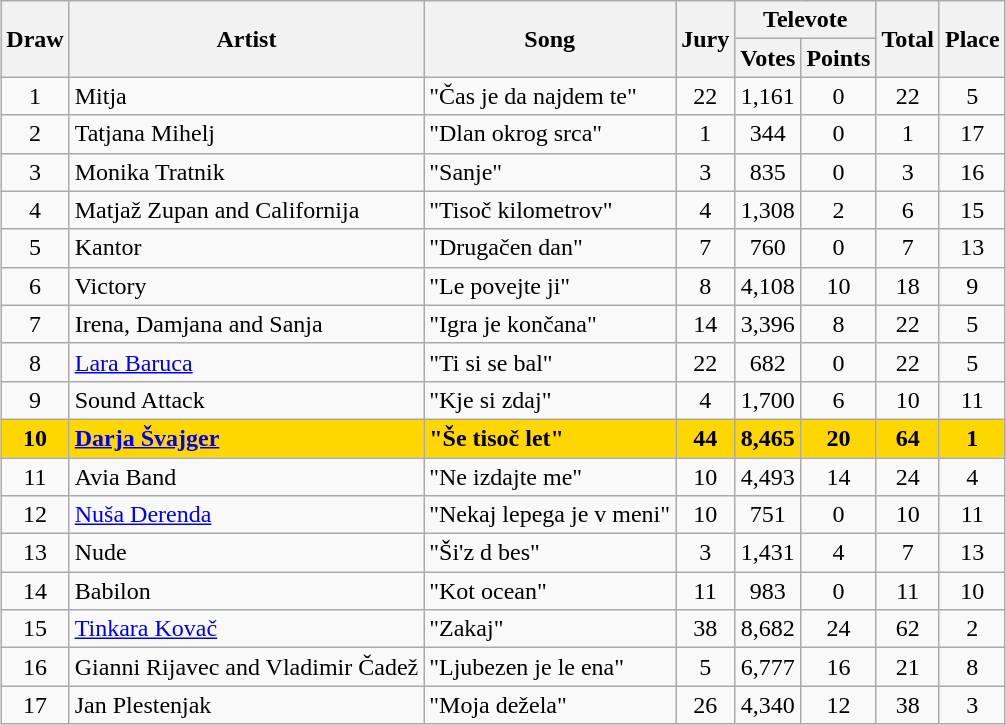<table class="sortable wikitable" style="margin: 1em auto 1em auto; text-align:center">
<tr>
<th rowspan="2">Draw</th>
<th rowspan="2">Artist</th>
<th rowspan="2">Song</th>
<th rowspan="2">Jury</th>
<th colspan="2">Televote</th>
<th rowspan="2">Total</th>
<th rowspan="2">Place</th>
</tr>
<tr>
<th>Votes</th>
<th>Points</th>
</tr>
<tr>
<td>1</td>
<td align="left">Mitja</td>
<td align="left">"Čas je da najdem te"</td>
<td>22</td>
<td>1,161</td>
<td>0</td>
<td>22</td>
<td>5</td>
</tr>
<tr>
<td>2</td>
<td align="left">Tatjana Mihelj</td>
<td align="left">"Dlan okrog srca"</td>
<td>1</td>
<td>344</td>
<td>0</td>
<td>1</td>
<td>17</td>
</tr>
<tr>
<td>3</td>
<td align="left">Monika Tratnik</td>
<td align="left">"Sanje"</td>
<td>3</td>
<td>835</td>
<td>0</td>
<td>3</td>
<td>16</td>
</tr>
<tr>
<td>4</td>
<td align="left">Matjaž Zupan and Californija</td>
<td align="left">"Tisoč kilometrov"</td>
<td>4</td>
<td>1,308</td>
<td>2</td>
<td>6</td>
<td>15</td>
</tr>
<tr>
<td>5</td>
<td align="left">Kantor</td>
<td align="left">"Drugačen dan"</td>
<td>7</td>
<td>760</td>
<td>0</td>
<td>7</td>
<td>13</td>
</tr>
<tr>
<td>6</td>
<td align="left">Victory</td>
<td align="left">"Le povejte ji"</td>
<td>8</td>
<td>4,108</td>
<td>10</td>
<td>18</td>
<td>9</td>
</tr>
<tr>
<td>7</td>
<td align="left">Irena, Damjana and Sanja</td>
<td align="left">"Igra je končana"</td>
<td>14</td>
<td>3,396</td>
<td>8</td>
<td>22</td>
<td>5</td>
</tr>
<tr>
<td>8</td>
<td align="left"><a href='#'>Lara Baruca</a></td>
<td align="left">"Ti si se bal"</td>
<td>22</td>
<td>682</td>
<td>0</td>
<td>22</td>
<td>5</td>
</tr>
<tr>
<td>9</td>
<td align="left">Sound Attack</td>
<td align="left">"Kje si zdaj"</td>
<td>4</td>
<td>1,700</td>
<td>6</td>
<td>10</td>
<td>11</td>
</tr>
<tr style="font-weight:bold; background:gold;">
<td>10</td>
<td align="left"><a href='#'>Darja Švajger</a></td>
<td align="left">"Še tisoč let"</td>
<td>44</td>
<td>8,465</td>
<td>20</td>
<td>64</td>
<td>1</td>
</tr>
<tr>
<td>11</td>
<td align="left">Avia Band</td>
<td align="left">"Ne izdajte me"</td>
<td>10</td>
<td>4,493</td>
<td>14</td>
<td>24</td>
<td>4</td>
</tr>
<tr>
<td>12</td>
<td align="left"><a href='#'>Nuša Derenda</a></td>
<td align="left">"Nekaj lepega je v meni"</td>
<td>10</td>
<td>751</td>
<td>0</td>
<td>10</td>
<td>11</td>
</tr>
<tr>
<td>13</td>
<td align="left">Nude</td>
<td align="left">"Ši'z d bes"</td>
<td>3</td>
<td>1,431</td>
<td>4</td>
<td>7</td>
<td>13</td>
</tr>
<tr>
<td>14</td>
<td align="left">Babilon</td>
<td align="left">"Kot ocean"</td>
<td>11</td>
<td>983</td>
<td>0</td>
<td>11</td>
<td>10</td>
</tr>
<tr>
<td>15</td>
<td align="left"><a href='#'>Tinkara Kovač</a></td>
<td align="left">"Zakaj"</td>
<td>38</td>
<td>8,682</td>
<td>24</td>
<td>62</td>
<td>2</td>
</tr>
<tr>
<td>16</td>
<td align="left">Gianni Rijavec and Vladimir Čadež</td>
<td align="left">"Ljubezen je le ena"</td>
<td>5</td>
<td>6,777</td>
<td>16</td>
<td>21</td>
<td>8</td>
</tr>
<tr>
<td>17</td>
<td align="left">Jan Plestenjak</td>
<td align="left">"Moja dežela"</td>
<td>26</td>
<td>4,340</td>
<td>12</td>
<td>38</td>
<td>3</td>
</tr>
</table>
